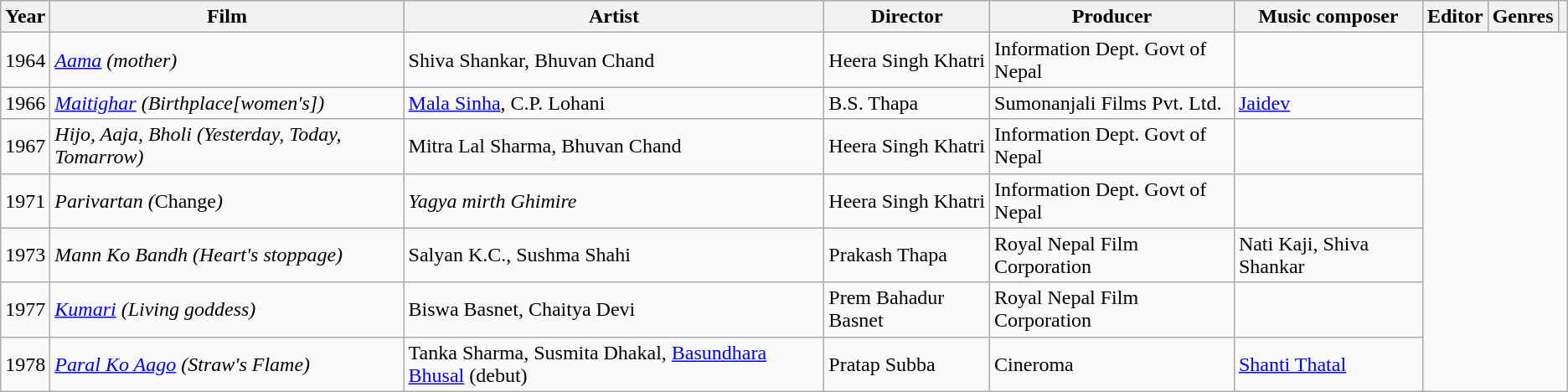<table class="wikitable sortable">
<tr>
<th>Year</th>
<th>Film</th>
<th>Artist</th>
<th>Director</th>
<th>Producer</th>
<th>Music composer</th>
<th>Editor</th>
<th>Genres</th>
<th></th>
</tr>
<tr 2014 Eauta Saathi Director Laxman Subedi>
<td>1964</td>
<td><em><a href='#'>Aama</a> (mother)</em></td>
<td>Shiva Shankar, Bhuvan Chand</td>
<td>Heera Singh Khatri</td>
<td>Information Dept. Govt of Nepal</td>
<td></td>
</tr>
<tr>
<td>1966</td>
<td><em><a href='#'>Maitighar</a> (Birthplace[women's])</em></td>
<td><a href='#'>Mala Sinha</a>, C.P. Lohani</td>
<td>B.S. Thapa</td>
<td>Sumonanjali Films Pvt. Ltd.</td>
<td><a href='#'>Jaidev</a></td>
</tr>
<tr>
<td>1967</td>
<td><em>Hijo, Aaja, Bholi (Yesterday, Today, Tomarrow)</em></td>
<td>Mitra Lal Sharma, Bhuvan Chand</td>
<td>Heera Singh Khatri</td>
<td>Information Dept. Govt of Nepal</td>
<td></td>
</tr>
<tr>
<td>1971</td>
<td><em>Parivartan (</em>Change<em>) </em></td>
<td><em>Yagya mirth Ghimire</em></td>
<td>Heera Singh Khatri</td>
<td>Information Dept. Govt of Nepal</td>
<td></td>
</tr>
<tr>
<td>1973</td>
<td><em>Mann Ko Bandh (Heart's stoppage)</em></td>
<td>Salyan K.C., Sushma Shahi</td>
<td>Prakash Thapa</td>
<td>Royal Nepal Film Corporation</td>
<td>Nati Kaji, Shiva Shankar</td>
</tr>
<tr>
<td>1977</td>
<td><em><a href='#'>Kumari</a> (Living goddess)</em></td>
<td>Biswa Basnet, Chaitya Devi</td>
<td>Prem Bahadur Basnet</td>
<td>Royal Nepal Film Corporation</td>
<td></td>
</tr>
<tr>
<td>1978</td>
<td><em><a href='#'>Paral Ko Aago</a> (Straw's Flame)</em></td>
<td>Tanka Sharma, Susmita Dhakal, <a href='#'>Basundhara Bhusal</a> (debut)</td>
<td>Pratap Subba</td>
<td>Cineroma</td>
<td><a href='#'>Shanti Thatal</a></td>
</tr>
</table>
